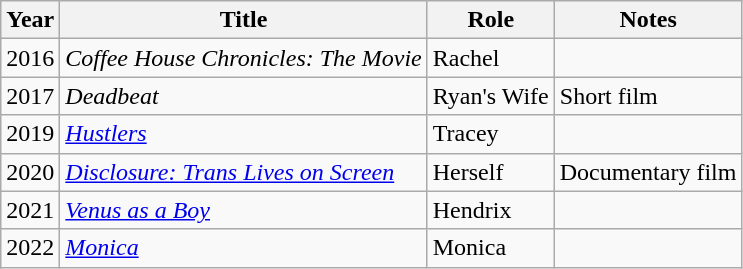<table class="wikitable sortable">
<tr>
<th>Year</th>
<th>Title</th>
<th>Role</th>
<th>Notes</th>
</tr>
<tr>
<td>2016</td>
<td><em>Coffee House Chronicles: The Movie</em></td>
<td>Rachel</td>
<td></td>
</tr>
<tr>
<td>2017</td>
<td><em>Deadbeat</em></td>
<td>Ryan's Wife</td>
<td>Short film</td>
</tr>
<tr>
<td>2019</td>
<td><em><a href='#'>Hustlers</a></em></td>
<td>Tracey</td>
<td></td>
</tr>
<tr>
<td>2020</td>
<td><em><a href='#'>Disclosure: Trans Lives on Screen</a></em></td>
<td>Herself</td>
<td>Documentary film</td>
</tr>
<tr>
<td>2021</td>
<td><em><a href='#'>Venus as a Boy</a></em></td>
<td>Hendrix</td>
<td></td>
</tr>
<tr>
<td>2022</td>
<td><em><a href='#'>Monica</a></em></td>
<td>Monica</td>
<td></td>
</tr>
</table>
